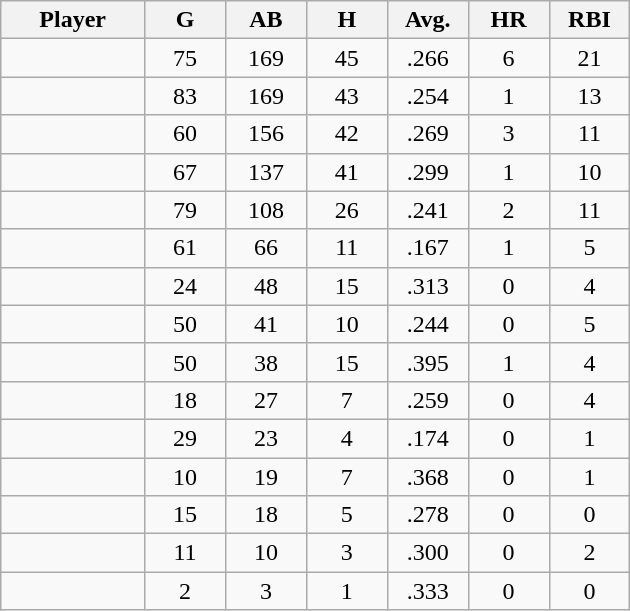<table class="wikitable sortable">
<tr>
<th bgcolor="#DDDDFF" width="16%">Player</th>
<th bgcolor="#DDDDFF" width="9%">G</th>
<th bgcolor="#DDDDFF" width="9%">AB</th>
<th bgcolor="#DDDDFF" width="9%">H</th>
<th bgcolor="#DDDDFF" width="9%">Avg.</th>
<th bgcolor="#DDDDFF" width="9%">HR</th>
<th bgcolor="#DDDDFF" width="9%">RBI</th>
</tr>
<tr align="center">
<td></td>
<td>75</td>
<td>169</td>
<td>45</td>
<td>.266</td>
<td>6</td>
<td>21</td>
</tr>
<tr align="center">
<td></td>
<td>83</td>
<td>169</td>
<td>43</td>
<td>.254</td>
<td>1</td>
<td>13</td>
</tr>
<tr align="center">
<td></td>
<td>60</td>
<td>156</td>
<td>42</td>
<td>.269</td>
<td>3</td>
<td>11</td>
</tr>
<tr align="center">
<td></td>
<td>67</td>
<td>137</td>
<td>41</td>
<td>.299</td>
<td>1</td>
<td>10</td>
</tr>
<tr align="center">
<td></td>
<td>79</td>
<td>108</td>
<td>26</td>
<td>.241</td>
<td>2</td>
<td>11</td>
</tr>
<tr align="center">
<td></td>
<td>61</td>
<td>66</td>
<td>11</td>
<td>.167</td>
<td>1</td>
<td>5</td>
</tr>
<tr align="center">
<td></td>
<td>24</td>
<td>48</td>
<td>15</td>
<td>.313</td>
<td>0</td>
<td>4</td>
</tr>
<tr align=center>
<td></td>
<td>50</td>
<td>41</td>
<td>10</td>
<td>.244</td>
<td>0</td>
<td>5</td>
</tr>
<tr align="center">
<td></td>
<td>50</td>
<td>38</td>
<td>15</td>
<td>.395</td>
<td>1</td>
<td>4</td>
</tr>
<tr align="center">
<td></td>
<td>18</td>
<td>27</td>
<td>7</td>
<td>.259</td>
<td>0</td>
<td>4</td>
</tr>
<tr align="center">
<td></td>
<td>29</td>
<td>23</td>
<td>4</td>
<td>.174</td>
<td>0</td>
<td>1</td>
</tr>
<tr align="center">
<td></td>
<td>10</td>
<td>19</td>
<td>7</td>
<td>.368</td>
<td>0</td>
<td>1</td>
</tr>
<tr align=center>
<td></td>
<td>15</td>
<td>18</td>
<td>5</td>
<td>.278</td>
<td>0</td>
<td>0</td>
</tr>
<tr align="center">
<td></td>
<td>11</td>
<td>10</td>
<td>3</td>
<td>.300</td>
<td>0</td>
<td>2</td>
</tr>
<tr align="center">
<td></td>
<td>2</td>
<td>3</td>
<td>1</td>
<td>.333</td>
<td>0</td>
<td>0</td>
</tr>
</table>
